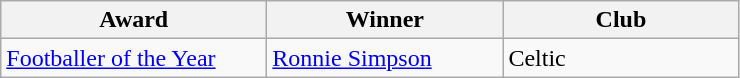<table class="wikitable">
<tr>
<th width=170>Award</th>
<th width=150>Winner</th>
<th width=150>Club</th>
</tr>
<tr>
<td><a href='#'>Footballer of the Year</a></td>
<td> <a href='#'>Ronnie Simpson</a></td>
<td>Celtic</td>
</tr>
</table>
